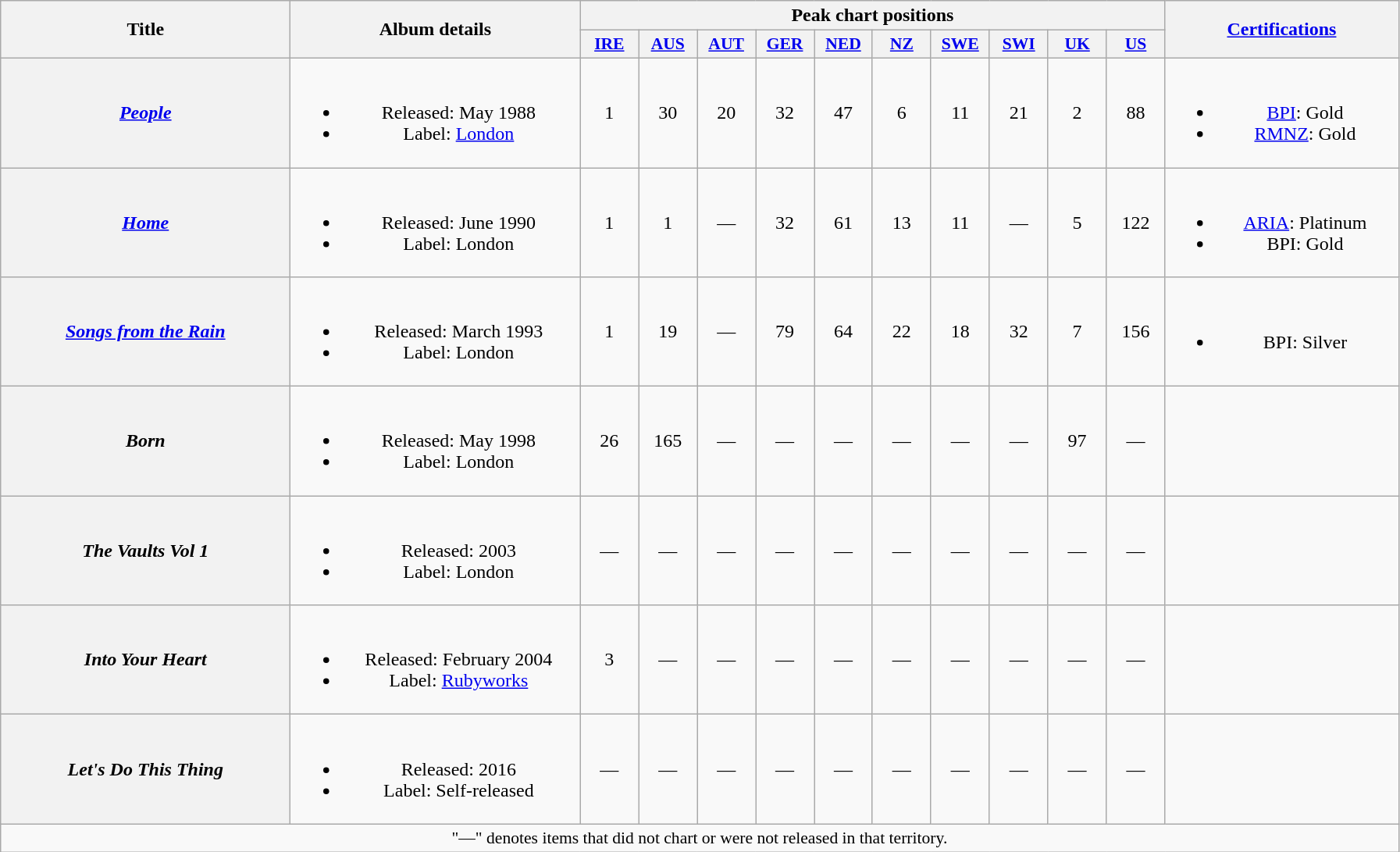<table class="wikitable plainrowheaders" style="text-align:center;">
<tr>
<th scope="col" rowspan="2" style="width:15em;">Title</th>
<th scope="col" rowspan="2" style="width:15em;">Album details</th>
<th scope="col" colspan="10">Peak chart positions</th>
<th rowspan="2" style="width:12em;"><a href='#'>Certifications</a></th>
</tr>
<tr>
<th scope="col" style="width:3em;font-size:90%;"><a href='#'>IRE</a><br></th>
<th scope="col" style="width:3em;font-size:90%;"><a href='#'>AUS</a><br></th>
<th scope="col" style="width:3em;font-size:90%;"><a href='#'>AUT</a><br></th>
<th scope="col" style="width:3em;font-size:90%;"><a href='#'>GER</a><br></th>
<th scope="col" style="width:3em;font-size:90%;"><a href='#'>NED</a><br></th>
<th scope="col" style="width:3em;font-size:90%;"><a href='#'>NZ</a><br></th>
<th scope="col" style="width:3em;font-size:90%;"><a href='#'>SWE</a><br></th>
<th scope="col" style="width:3em;font-size:90%;"><a href='#'>SWI</a><br></th>
<th scope="col" style="width:3em;font-size:90%;"><a href='#'>UK</a><br></th>
<th scope="col" style="width:3em;font-size:90%;"><a href='#'>US</a><br></th>
</tr>
<tr>
<th scope="row"><em><a href='#'>People</a></em></th>
<td><br><ul><li>Released: May 1988</li><li>Label: <a href='#'>London</a></li></ul></td>
<td>1</td>
<td>30</td>
<td>20</td>
<td>32</td>
<td>47</td>
<td>6</td>
<td>11</td>
<td>21</td>
<td>2</td>
<td>88</td>
<td><br><ul><li><a href='#'>BPI</a>: Gold</li><li><a href='#'>RMNZ</a>: Gold</li></ul></td>
</tr>
<tr>
<th scope="row"><em><a href='#'>Home</a></em></th>
<td><br><ul><li>Released: June 1990</li><li>Label: London</li></ul></td>
<td>1</td>
<td>1</td>
<td>—</td>
<td>32</td>
<td>61</td>
<td>13</td>
<td>11</td>
<td>—</td>
<td>5</td>
<td>122</td>
<td><br><ul><li><a href='#'>ARIA</a>: Platinum</li><li>BPI: Gold</li></ul></td>
</tr>
<tr>
<th scope="row"><em><a href='#'>Songs from the Rain</a></em></th>
<td><br><ul><li>Released: March 1993</li><li>Label: London</li></ul></td>
<td>1</td>
<td>19</td>
<td>—</td>
<td>79</td>
<td>64</td>
<td>22</td>
<td>18</td>
<td>32</td>
<td>7</td>
<td>156</td>
<td><br><ul><li>BPI: Silver</li></ul></td>
</tr>
<tr>
<th scope="row"><em>Born</em></th>
<td><br><ul><li>Released: May 1998</li><li>Label: London</li></ul></td>
<td>26</td>
<td>165</td>
<td>—</td>
<td>—</td>
<td>—</td>
<td>—</td>
<td>—</td>
<td>—</td>
<td>97</td>
<td>—</td>
<td></td>
</tr>
<tr>
<th scope="row"><em>The Vaults Vol 1</em></th>
<td><br><ul><li>Released: 2003</li><li>Label: London</li></ul></td>
<td>—</td>
<td>—</td>
<td>—</td>
<td>—</td>
<td>—</td>
<td>—</td>
<td>—</td>
<td>—</td>
<td>—</td>
<td>—</td>
<td></td>
</tr>
<tr>
<th scope="row"><em>Into Your Heart</em></th>
<td><br><ul><li>Released: February 2004</li><li>Label: <a href='#'>Rubyworks</a></li></ul></td>
<td>3</td>
<td>—</td>
<td>—</td>
<td>—</td>
<td>—</td>
<td>—</td>
<td>—</td>
<td>—</td>
<td>—</td>
<td>—</td>
<td></td>
</tr>
<tr>
<th scope="row"><em>Let's Do This Thing</em></th>
<td><br><ul><li>Released: 2016</li><li>Label: Self-released</li></ul></td>
<td>—</td>
<td>—</td>
<td>—</td>
<td>—</td>
<td>—</td>
<td>—</td>
<td>—</td>
<td>—</td>
<td>—</td>
<td>—</td>
<td></td>
</tr>
<tr>
<td align="center" colspan="15" style="font-size:90%">"—" denotes items that did not chart or were not released in that territory.</td>
</tr>
</table>
